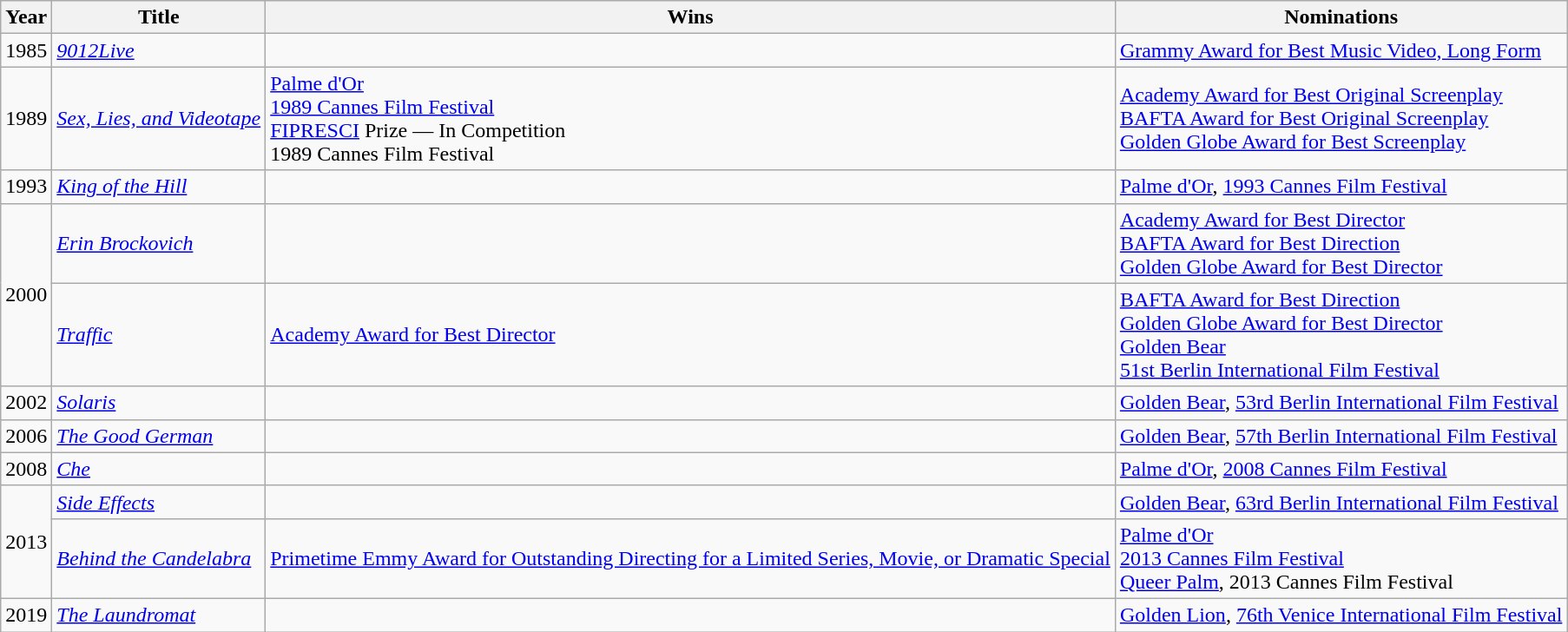<table class="wikitable">
<tr>
<th>Year</th>
<th>Title</th>
<th>Wins</th>
<th>Nominations</th>
</tr>
<tr>
<td>1985</td>
<td><em><a href='#'>9012Live</a></em></td>
<td></td>
<td><a href='#'>Grammy Award for Best Music Video, Long Form</a></td>
</tr>
<tr>
<td>1989</td>
<td><em><a href='#'>Sex, Lies, and Videotape</a></em></td>
<td><a href='#'>Palme d'Or</a><br><a href='#'>1989 Cannes Film Festival</a><br><a href='#'>FIPRESCI</a> Prize — In Competition<br>1989 Cannes Film Festival</td>
<td><a href='#'>Academy Award for Best Original Screenplay</a><br><a href='#'>BAFTA Award for Best Original Screenplay</a><br><a href='#'>Golden Globe Award for Best Screenplay</a></td>
</tr>
<tr>
<td>1993</td>
<td><em><a href='#'>King of the Hill</a></em></td>
<td></td>
<td><a href='#'>Palme d'Or</a>, <a href='#'>1993 Cannes Film Festival</a></td>
</tr>
<tr>
<td rowspan="2">2000</td>
<td><em><a href='#'>Erin Brockovich</a></em></td>
<td></td>
<td><a href='#'>Academy Award for Best Director</a><br><a href='#'>BAFTA Award for Best Direction</a><br><a href='#'>Golden Globe Award for Best Director</a></td>
</tr>
<tr>
<td><em><a href='#'>Traffic</a></em></td>
<td><a href='#'>Academy Award for Best Director</a></td>
<td><a href='#'>BAFTA Award for Best Direction</a><br><a href='#'>Golden Globe Award for Best Director</a><br><a href='#'>Golden Bear</a><br><a href='#'>51st Berlin International Film Festival</a></td>
</tr>
<tr>
<td>2002</td>
<td><em><a href='#'>Solaris</a></em></td>
<td></td>
<td><a href='#'>Golden Bear</a>, <a href='#'>53rd Berlin International Film Festival</a></td>
</tr>
<tr>
<td>2006</td>
<td><em><a href='#'>The Good German</a></em></td>
<td></td>
<td><a href='#'>Golden Bear</a>, <a href='#'>57th Berlin International Film Festival</a></td>
</tr>
<tr>
<td>2008</td>
<td><em><a href='#'>Che</a></em></td>
<td></td>
<td><a href='#'>Palme d'Or</a>, <a href='#'>2008 Cannes Film Festival</a></td>
</tr>
<tr>
<td rowspan="2">2013</td>
<td><em><a href='#'>Side Effects</a></em></td>
<td></td>
<td><a href='#'>Golden Bear</a>, <a href='#'>63rd Berlin International Film Festival</a></td>
</tr>
<tr>
<td><em><a href='#'>Behind the Candelabra</a></em></td>
<td><a href='#'>Primetime Emmy Award for Outstanding Directing for a Limited Series, Movie, or Dramatic Special</a></td>
<td><a href='#'>Palme d'Or</a><br><a href='#'>2013 Cannes Film Festival</a><br><a href='#'>Queer Palm</a>, 2013 Cannes Film Festival</td>
</tr>
<tr>
<td>2019</td>
<td><em><a href='#'>The Laundromat</a></em></td>
<td></td>
<td><a href='#'>Golden Lion</a>, <a href='#'>76th Venice International Film Festival</a></td>
</tr>
</table>
